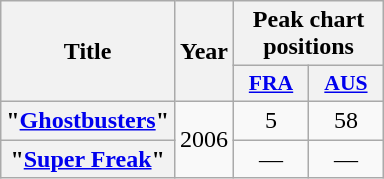<table class="wikitable plainrowheaders" style="text-align:center;">
<tr>
<th scope="col" rowspan="2">Title</th>
<th scope="col" rowspan="2">Year</th>
<th scope="col" colspan="2">Peak chart positions</th>
</tr>
<tr>
<th scope="col" style="width:3em;font-size:90%;"><a href='#'>FRA</a><br></th>
<th scope="col" style="width:3em;font-size:90%;"><a href='#'>AUS</a><br></th>
</tr>
<tr>
<th scope="row">"<a href='#'>Ghostbusters</a>"</th>
<td rowspan="2">2006</td>
<td>5</td>
<td>58</td>
</tr>
<tr>
<th scope="row">"<a href='#'>Super Freak</a>"</th>
<td>—</td>
<td>—</td>
</tr>
</table>
